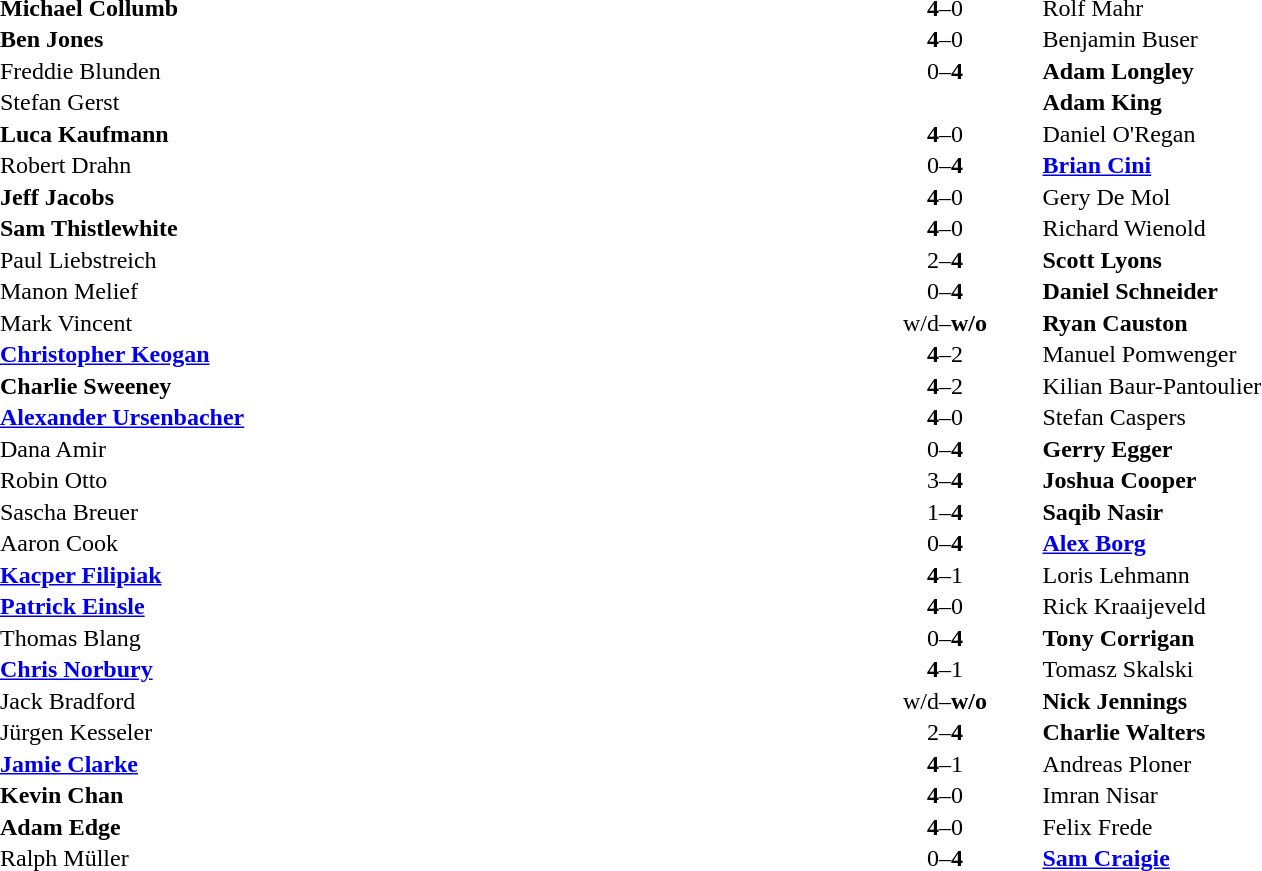<table width="100%" cellspacing="1">
<tr>
<th width=45%></th>
<th width=10%></th>
<th width=45%></th>
</tr>
<tr>
<td> <strong>Michael Collumb</strong></td>
<td align="center"><strong>4</strong>–0</td>
<td> Rolf Mahr</td>
</tr>
<tr>
<td> <strong>Ben Jones</strong></td>
<td align="center"><strong>4</strong>–0</td>
<td> Benjamin Buser</td>
</tr>
<tr>
<td> Freddie Blunden</td>
<td align="center">0–<strong>4</strong></td>
<td> <strong>Adam Longley</strong></td>
</tr>
<tr>
<td> Stefan Gerst</td>
<td align="center"></td>
<td> <strong>Adam King</strong></td>
</tr>
<tr>
<td> <strong>Luca Kaufmann</strong></td>
<td align="center"><strong>4</strong>–0</td>
<td> Daniel O'Regan</td>
</tr>
<tr>
<td> Robert Drahn</td>
<td align="center">0–<strong>4</strong></td>
<td> <strong><a href='#'>Brian Cini</a></strong></td>
</tr>
<tr>
<td> <strong>Jeff Jacobs</strong></td>
<td align="center"><strong>4</strong>–0</td>
<td> Gery De Mol</td>
</tr>
<tr>
<td> <strong>Sam Thistlewhite</strong></td>
<td align="center"><strong>4</strong>–0</td>
<td> Richard Wienold</td>
</tr>
<tr>
<td> Paul Liebstreich</td>
<td align="center">2–<strong>4</strong></td>
<td> <strong>Scott Lyons</strong></td>
</tr>
<tr>
<td> Manon Melief</td>
<td align="center">0–<strong>4</strong></td>
<td> <strong>Daniel Schneider</strong></td>
</tr>
<tr>
<td> Mark Vincent</td>
<td align="center">w/d–<strong>w/o</strong></td>
<td> <strong>Ryan Causton</strong></td>
</tr>
<tr>
<td> <strong><a href='#'>Christopher Keogan</a></strong></td>
<td align="center"><strong>4</strong>–2</td>
<td> Manuel Pomwenger</td>
</tr>
<tr>
<td> <strong>Charlie Sweeney</strong></td>
<td align="center"><strong>4</strong>–2</td>
<td> Kilian Baur-Pantoulier</td>
</tr>
<tr>
<td> <strong><a href='#'>Alexander Ursenbacher</a></strong></td>
<td align="center"><strong>4</strong>–0</td>
<td> Stefan Caspers</td>
</tr>
<tr>
<td> Dana Amir</td>
<td align="center">0–<strong>4</strong></td>
<td> <strong>Gerry Egger</strong></td>
</tr>
<tr>
<td> Robin Otto</td>
<td align="center">3–<strong>4</strong></td>
<td> <strong>Joshua Cooper</strong></td>
</tr>
<tr>
<td> Sascha Breuer</td>
<td align="center">1–<strong>4</strong></td>
<td> <strong>Saqib Nasir</strong></td>
</tr>
<tr>
<td> Aaron Cook</td>
<td align="center">0–<strong>4</strong></td>
<td> <strong><a href='#'>Alex Borg</a></strong></td>
</tr>
<tr>
<td> <strong><a href='#'>Kacper Filipiak</a></strong></td>
<td align="center"><strong>4</strong>–1</td>
<td> Loris Lehmann</td>
</tr>
<tr>
<td> <strong><a href='#'>Patrick Einsle</a></strong></td>
<td align="center"><strong>4</strong>–0</td>
<td> Rick Kraaijeveld</td>
</tr>
<tr>
<td> Thomas Blang</td>
<td align="center">0–<strong>4</strong></td>
<td> <strong>Tony Corrigan</strong></td>
</tr>
<tr>
<td> <strong><a href='#'>Chris Norbury</a></strong></td>
<td align="center"><strong>4</strong>–1</td>
<td> Tomasz Skalski</td>
</tr>
<tr>
<td> Jack Bradford</td>
<td align="center">w/d–<strong>w/o</strong></td>
<td> <strong>Nick Jennings</strong></td>
</tr>
<tr>
<td> Jürgen Kesseler</td>
<td align="center">2–<strong>4</strong></td>
<td> <strong>Charlie Walters</strong></td>
</tr>
<tr>
<td> <strong><a href='#'>Jamie Clarke</a></strong></td>
<td align="center"><strong>4</strong>–1</td>
<td> Andreas Ploner</td>
</tr>
<tr>
<td> <strong>Kevin Chan</strong></td>
<td align="center"><strong>4</strong>–0</td>
<td> Imran Nisar</td>
</tr>
<tr>
<td> <strong>Adam Edge</strong></td>
<td align="center"><strong>4</strong>–0</td>
<td> Felix Frede</td>
</tr>
<tr>
<td> Ralph Müller</td>
<td align="center">0–<strong>4</strong></td>
<td> <strong><a href='#'>Sam Craigie</a></strong></td>
</tr>
</table>
